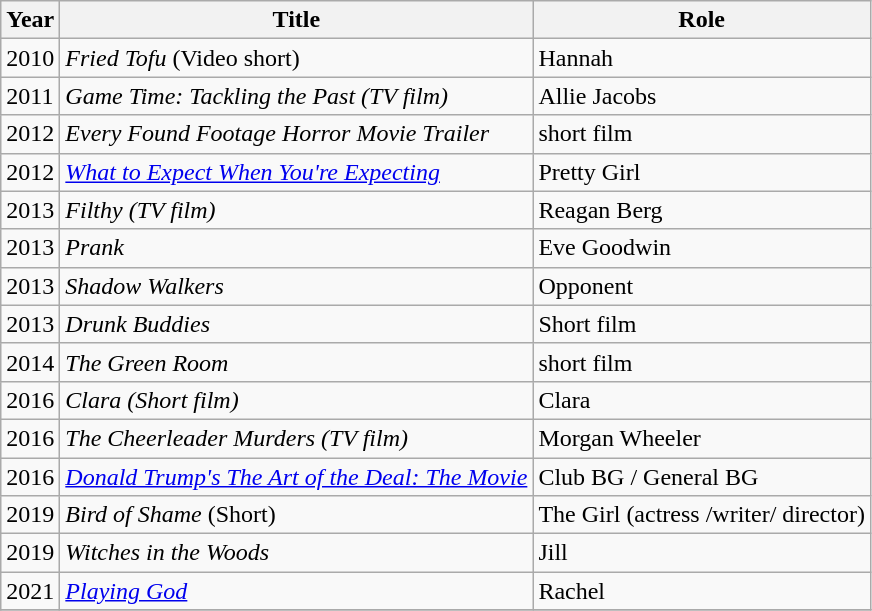<table class="wikitable">
<tr>
<th>Year</th>
<th>Title</th>
<th>Role</th>
</tr>
<tr>
<td>2010</td>
<td><em> Fried Tofu</em> (Video short)</td>
<td>Hannah</td>
</tr>
<tr>
<td>2011</td>
<td><em>Game Time: Tackling the Past (TV film) </em></td>
<td>Allie Jacobs</td>
</tr>
<tr>
<td>2012</td>
<td><em>Every Found Footage Horror Movie Trailer </em></td>
<td>short film</td>
</tr>
<tr>
<td>2012</td>
<td><em> <a href='#'>What to Expect When You're Expecting</a> </em></td>
<td>Pretty Girl</td>
</tr>
<tr>
<td>2013</td>
<td><em> Filthy (TV film) </em></td>
<td>Reagan Berg</td>
</tr>
<tr>
<td>2013</td>
<td><em>Prank </em></td>
<td>Eve Goodwin</td>
</tr>
<tr>
<td>2013</td>
<td><em> Shadow Walkers</em></td>
<td>Opponent</td>
</tr>
<tr>
<td>2013</td>
<td><em> Drunk Buddies </em></td>
<td>Short film</td>
</tr>
<tr>
<td>2014</td>
<td><em>The Green Room</em></td>
<td>short film</td>
</tr>
<tr>
<td>2016</td>
<td><em> Clara (Short film) </em></td>
<td>Clara</td>
</tr>
<tr>
<td>2016</td>
<td><em> The Cheerleader Murders (TV film) </em></td>
<td>Morgan Wheeler</td>
</tr>
<tr>
<td>2016</td>
<td><em> <a href='#'>Donald Trump's The Art of the Deal: The Movie </a> </em></td>
<td>Club BG / General BG</td>
</tr>
<tr>
<td>2019</td>
<td><em> Bird of Shame </em> (Short)</td>
<td>The Girl (actress /writer/ director)</td>
</tr>
<tr>
<td>2019</td>
<td><em> Witches in the Woods </em></td>
<td>Jill</td>
</tr>
<tr>
<td>2021</td>
<td><em> <a href='#'>Playing God</a> </em></td>
<td>Rachel</td>
</tr>
<tr>
</tr>
</table>
